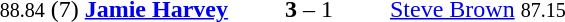<table style="text-align:center">
<tr>
<th width=223></th>
<th width=100></th>
<th width=223></th>
</tr>
<tr>
<td align=right><small>88.84</small> (7) <strong><a href='#'>Jamie Harvey</a></strong> </td>
<td><strong>3</strong> – 1</td>
<td align=left> <a href='#'>Steve Brown</a> <small>87.15</small></td>
</tr>
</table>
